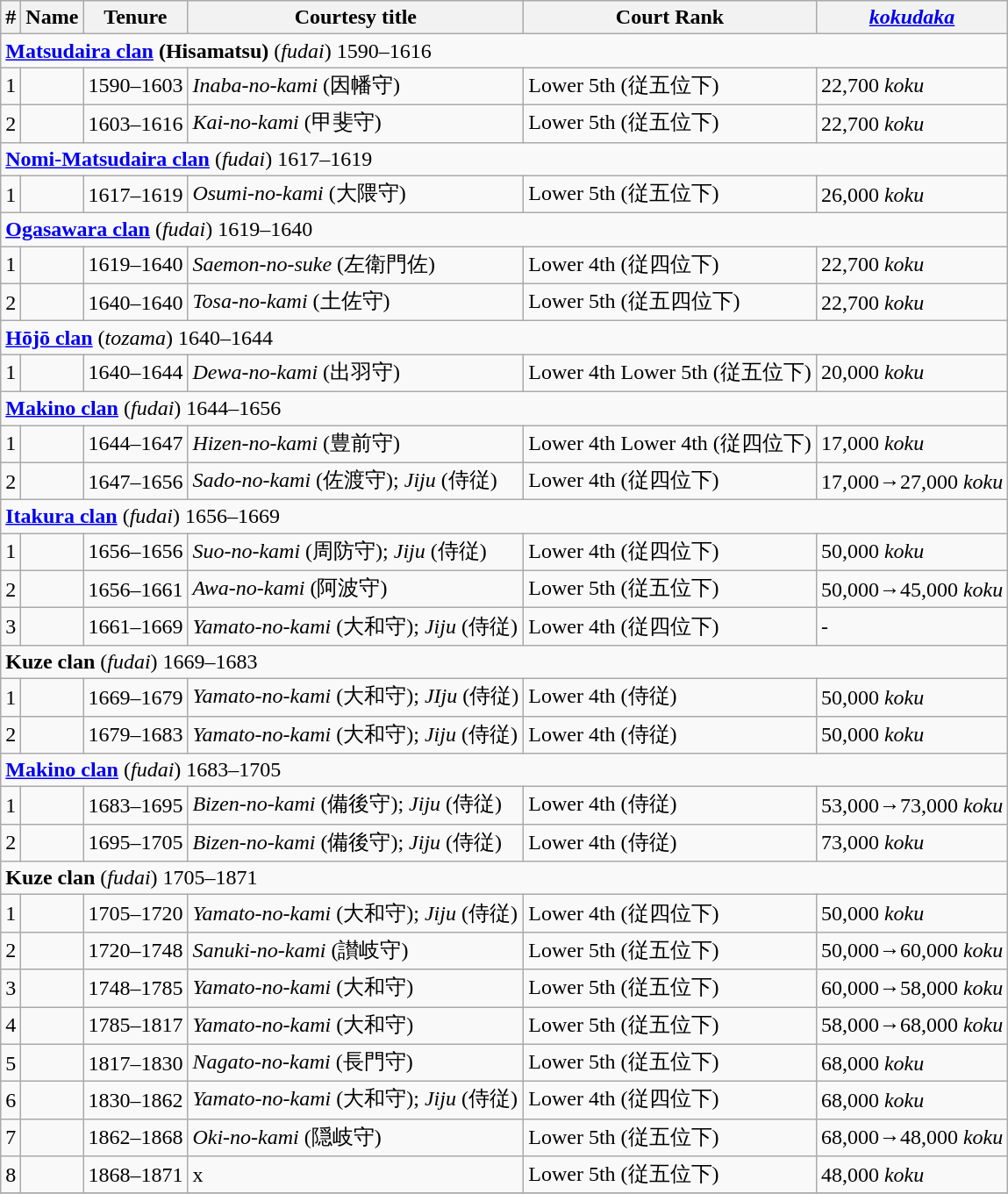<table class=wikitable>
<tr>
<th>#</th>
<th>Name</th>
<th>Tenure</th>
<th>Courtesy title</th>
<th>Court Rank</th>
<th><em><a href='#'>kokudaka</a></em></th>
</tr>
<tr>
<td colspan=6> <strong><a href='#'>Matsudaira clan</a> (Hisamatsu)</strong> (<em>fudai</em>) 1590–1616</td>
</tr>
<tr>
<td>1</td>
<td></td>
<td>1590–1603</td>
<td><em>Inaba-no-kami</em> (因幡守)</td>
<td>Lower 5th (従五位下)</td>
<td>22,700 <em>koku</em></td>
</tr>
<tr>
<td>2</td>
<td></td>
<td>1603–1616</td>
<td><em>Kai-no-kami</em> (甲斐守)</td>
<td>Lower 5th (従五位下)</td>
<td>22,700 <em>koku</em></td>
</tr>
<tr>
<td colspan=6> <strong><a href='#'>Nomi-Matsudaira clan</a></strong> (<em>fudai</em>) 1617–1619</td>
</tr>
<tr>
<td>1</td>
<td></td>
<td>1617–1619</td>
<td><em>Osumi-no-kami</em> (大隈守)</td>
<td>Lower 5th (従五位下)</td>
<td>26,000 <em>koku</em></td>
</tr>
<tr>
<td colspan=6> <strong><a href='#'>Ogasawara clan</a></strong> (<em>fudai</em>) 1619–1640</td>
</tr>
<tr>
<td>1</td>
<td></td>
<td>1619–1640</td>
<td><em>Saemon-no-suke</em> (左衛門佐)</td>
<td>Lower 4th (従四位下)</td>
<td>22,700 <em>koku</em></td>
</tr>
<tr>
<td>2</td>
<td></td>
<td>1640–1640</td>
<td><em>Tosa-no-kami</em> (土佐守)</td>
<td>Lower 5th (従五四位下)</td>
<td>22,700 <em>koku</em></td>
</tr>
<tr>
<td colspan=6> <strong><a href='#'>Hōjō clan</a></strong> (<em>tozama</em>) 1640–1644</td>
</tr>
<tr>
<td>1</td>
<td></td>
<td>1640–1644</td>
<td><em>Dewa-no-kami</em> (出羽守)</td>
<td>Lower 4th Lower 5th (従五位下)</td>
<td>20,000 <em>koku</em></td>
</tr>
<tr>
<td colspan=6> <strong><a href='#'>Makino clan</a></strong> (<em>fudai</em>) 1644–1656</td>
</tr>
<tr>
<td>1</td>
<td></td>
<td>1644–1647</td>
<td><em>Hizen-no-kami</em> (豊前守)</td>
<td>Lower 4th Lower 4th (従四位下)</td>
<td>17,000 <em>koku</em></td>
</tr>
<tr>
<td>2</td>
<td></td>
<td>1647–1656</td>
<td><em>Sado-no-kami</em> (佐渡守); <em>Jiju</em> (侍従)</td>
<td>Lower 4th (従四位下)</td>
<td>17,000→27,000 <em>koku</em></td>
</tr>
<tr>
<td colspan=6> <strong><a href='#'>Itakura clan</a></strong> (<em>fudai</em>) 1656–1669</td>
</tr>
<tr>
<td>1</td>
<td></td>
<td>1656–1656</td>
<td><em>Suo-no-kami</em> (周防守); <em>Jiju</em> (侍従)</td>
<td>Lower 4th (従四位下)</td>
<td>50,000 <em>koku</em></td>
</tr>
<tr>
<td>2</td>
<td></td>
<td>1656–1661</td>
<td><em>Awa-no-kami</em> (阿波守)</td>
<td>Lower 5th (従五位下)</td>
<td>50,000→45,000 <em>koku</em></td>
</tr>
<tr>
<td>3</td>
<td></td>
<td>1661–1669</td>
<td><em>Yamato-no-kami</em> (大和守); <em>Jiju</em> (侍従)</td>
<td>Lower 4th (従四位下)</td>
<td 45,000→50,000 >-</td>
</tr>
<tr>
<td colspan=6> <strong>Kuze clan</strong> (<em>fudai</em>) 1669–1683</td>
</tr>
<tr>
<td>1</td>
<td></td>
<td>1669–1679</td>
<td><em>Yamato-no-kami</em> (大和守); <em>JIju</em> (侍従)</td>
<td>Lower 4th (侍従)</td>
<td>50,000 <em>koku</em></td>
</tr>
<tr>
<td>2</td>
<td></td>
<td>1679–1683</td>
<td><em>Yamato-no-kami</em> (大和守); <em>Jiju</em> (侍従)</td>
<td>Lower 4th (侍従)</td>
<td>50,000 <em>koku</em></td>
</tr>
<tr>
<td colspan=6> <strong><a href='#'>Makino clan</a></strong> (<em>fudai</em>) 1683–1705</td>
</tr>
<tr>
<td>1</td>
<td></td>
<td>1683–1695</td>
<td><em>Bizen-no-kami</em> (備後守); <em>Jiju</em> (侍従)</td>
<td>Lower 4th (侍従)</td>
<td>53,000→73,000 <em>koku</em></td>
</tr>
<tr>
<td>2</td>
<td></td>
<td>1695–1705</td>
<td><em>Bizen-no-kami</em> (備後守); <em>Jiju</em> (侍従)</td>
<td>Lower 4th (侍従)</td>
<td>73,000 <em>koku</em></td>
</tr>
<tr>
<td colspan=6> <strong>Kuze clan</strong> (<em>fudai</em>) 1705–1871</td>
</tr>
<tr>
<td>1</td>
<td></td>
<td>1705–1720</td>
<td><em>Yamato-no-kami</em> (大和守); <em>Jiju</em> (侍従)</td>
<td>Lower 4th (従四位下)</td>
<td>50,000 <em>koku</em></td>
</tr>
<tr>
<td>2</td>
<td></td>
<td>1720–1748</td>
<td><em>Sanuki-no-kami</em> (讃岐守)</td>
<td>Lower 5th (従五位下)</td>
<td>50,000→60,000 <em>koku</em></td>
</tr>
<tr>
<td>3</td>
<td></td>
<td>1748–1785</td>
<td><em>Yamato-no-kami</em> (大和守)</td>
<td>Lower 5th (従五位下)</td>
<td>60,000→58,000 <em>koku</em></td>
</tr>
<tr>
<td>4</td>
<td></td>
<td>1785–1817</td>
<td><em>Yamato-no-kami</em> (大和守)</td>
<td>Lower 5th (従五位下)</td>
<td>58,000→68,000 <em>koku</em></td>
</tr>
<tr>
<td>5</td>
<td></td>
<td>1817–1830</td>
<td><em>Nagato-no-kami</em> (長門守)</td>
<td>Lower 5th (従五位下)</td>
<td>68,000  <em>koku</em></td>
</tr>
<tr>
<td>6</td>
<td></td>
<td>1830–1862</td>
<td><em>Yamato-no-kami</em> (大和守); <em>Jiju</em> (侍従)</td>
<td>Lower 4th (従四位下)</td>
<td>68,000  <em>koku</em></td>
</tr>
<tr>
<td>7</td>
<td></td>
<td>1862–1868</td>
<td><em>Oki-no-kami</em> (隠岐守)</td>
<td>Lower 5th (従五位下)</td>
<td>68,000→48,000 <em>koku</em></td>
</tr>
<tr>
<td>8</td>
<td></td>
<td>1868–1871</td>
<td>x</td>
<td>Lower 5th (従五位下)</td>
<td>48,000  <em>koku</em></td>
</tr>
<tr>
</tr>
</table>
